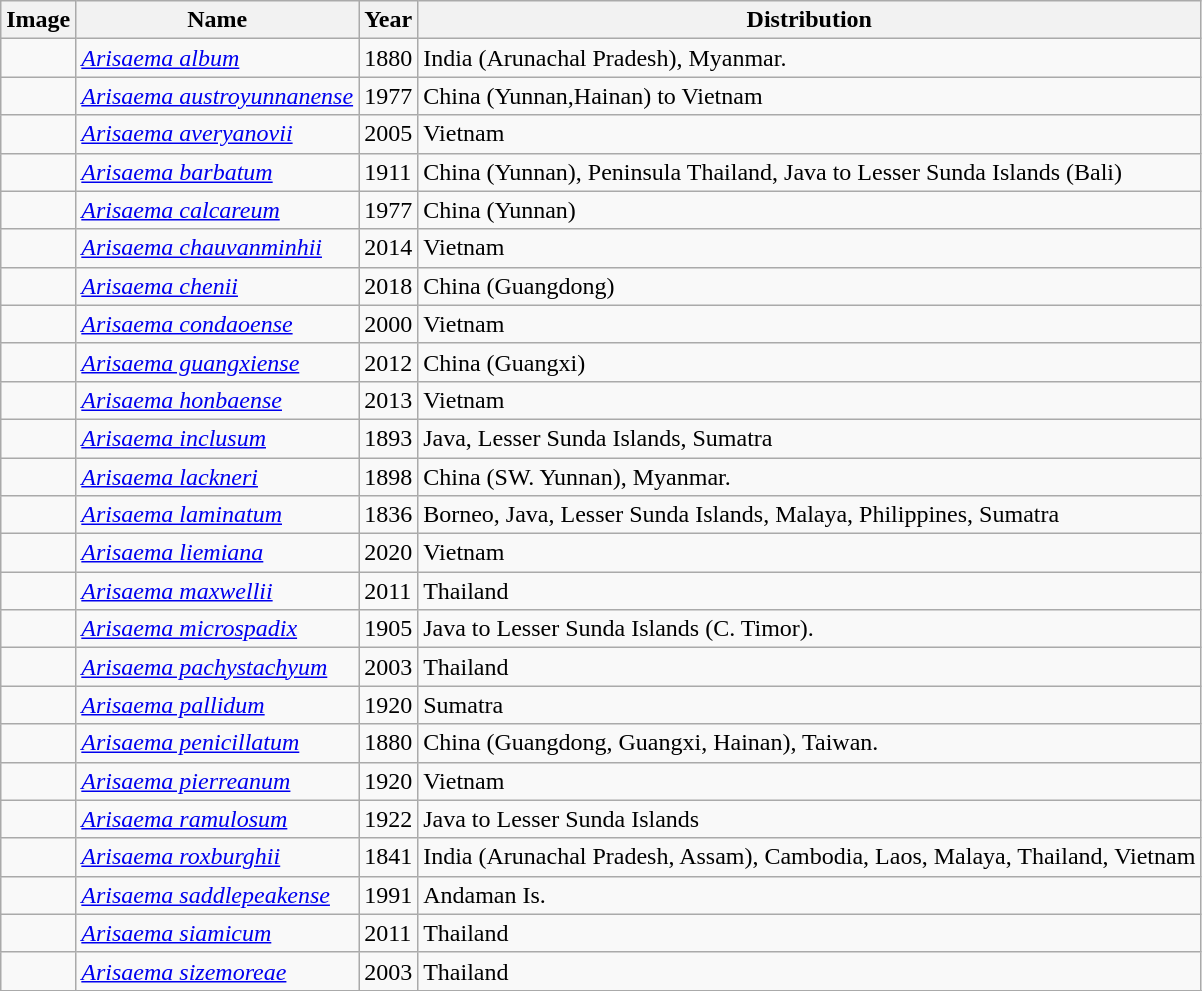<table class="wikitable sortable">
<tr>
<th>Image</th>
<th>Name</th>
<th>Year</th>
<th>Distribution</th>
</tr>
<tr>
<td></td>
<td><em><a href='#'>Arisaema album</a></em> </td>
<td>1880</td>
<td>India (Arunachal Pradesh), Myanmar.</td>
</tr>
<tr>
<td></td>
<td><em><a href='#'>Arisaema austroyunnanense</a></em> </td>
<td>1977</td>
<td>China (Yunnan,Hainan) to  Vietnam</td>
</tr>
<tr>
<td></td>
<td><em><a href='#'>Arisaema averyanovii</a></em> </td>
<td>2005</td>
<td>Vietnam</td>
</tr>
<tr>
<td></td>
<td><em><a href='#'>Arisaema barbatum</a></em> </td>
<td>1911</td>
<td>China (Yunnan), Peninsula Thailand, Java to Lesser Sunda Islands (Bali)</td>
</tr>
<tr>
<td></td>
<td><em><a href='#'>Arisaema calcareum</a></em> </td>
<td>1977</td>
<td>China (Yunnan)</td>
</tr>
<tr>
<td></td>
<td><em><a href='#'>Arisaema chauvanminhii</a></em> </td>
<td>2014</td>
<td>Vietnam</td>
</tr>
<tr>
<td></td>
<td><em><a href='#'>Arisaema chenii</a></em> </td>
<td>2018</td>
<td>China (Guangdong)</td>
</tr>
<tr>
<td></td>
<td><em><a href='#'>Arisaema condaoense</a></em> </td>
<td>2000</td>
<td>Vietnam</td>
</tr>
<tr>
<td></td>
<td><em><a href='#'>Arisaema guangxiense</a></em> </td>
<td>2012</td>
<td>China (Guangxi)</td>
</tr>
<tr>
<td></td>
<td><em><a href='#'>Arisaema honbaense</a></em> </td>
<td>2013</td>
<td>Vietnam</td>
</tr>
<tr>
<td></td>
<td><em><a href='#'>Arisaema inclusum</a></em> </td>
<td>1893</td>
<td>Java, Lesser Sunda Islands, Sumatra</td>
</tr>
<tr>
<td></td>
<td><em><a href='#'>Arisaema lackneri</a></em> </td>
<td>1898</td>
<td>China (SW. Yunnan), Myanmar.</td>
</tr>
<tr>
<td></td>
<td><em><a href='#'>Arisaema laminatum</a></em> </td>
<td>1836</td>
<td>Borneo, Java, Lesser Sunda Islands, Malaya, Philippines, Sumatra</td>
</tr>
<tr>
<td></td>
<td><em><a href='#'>Arisaema liemiana</a></em> </td>
<td>2020</td>
<td>Vietnam</td>
</tr>
<tr>
<td></td>
<td><em><a href='#'>Arisaema maxwellii</a></em> </td>
<td>2011</td>
<td>Thailand</td>
</tr>
<tr>
<td></td>
<td><em><a href='#'>Arisaema microspadix</a></em> </td>
<td>1905</td>
<td>Java to Lesser Sunda Islands (C. Timor).</td>
</tr>
<tr>
<td></td>
<td><em><a href='#'>Arisaema pachystachyum</a></em> </td>
<td>2003</td>
<td>Thailand</td>
</tr>
<tr>
<td></td>
<td><em><a href='#'>Arisaema pallidum</a></em> </td>
<td>1920</td>
<td>Sumatra</td>
</tr>
<tr>
<td></td>
<td><em><a href='#'>Arisaema penicillatum</a></em> </td>
<td>1880</td>
<td>China (Guangdong, Guangxi, Hainan), Taiwan.</td>
</tr>
<tr>
<td></td>
<td><em><a href='#'>Arisaema pierreanum</a></em> </td>
<td>1920</td>
<td>Vietnam</td>
</tr>
<tr>
<td></td>
<td><em><a href='#'>Arisaema ramulosum</a></em> </td>
<td>1922</td>
<td>Java to Lesser Sunda Islands</td>
</tr>
<tr>
<td></td>
<td><em><a href='#'>Arisaema roxburghii</a></em> </td>
<td>1841</td>
<td>India (Arunachal Pradesh, Assam), Cambodia, Laos, Malaya, Thailand, Vietnam</td>
</tr>
<tr>
<td></td>
<td><em><a href='#'>Arisaema saddlepeakense</a></em> </td>
<td>1991</td>
<td>Andaman Is.</td>
</tr>
<tr>
<td></td>
<td><em><a href='#'>Arisaema siamicum</a></em> </td>
<td>2011</td>
<td>Thailand</td>
</tr>
<tr>
<td></td>
<td><em><a href='#'>Arisaema sizemoreae</a></em> </td>
<td>2003</td>
<td>Thailand</td>
</tr>
<tr>
</tr>
</table>
